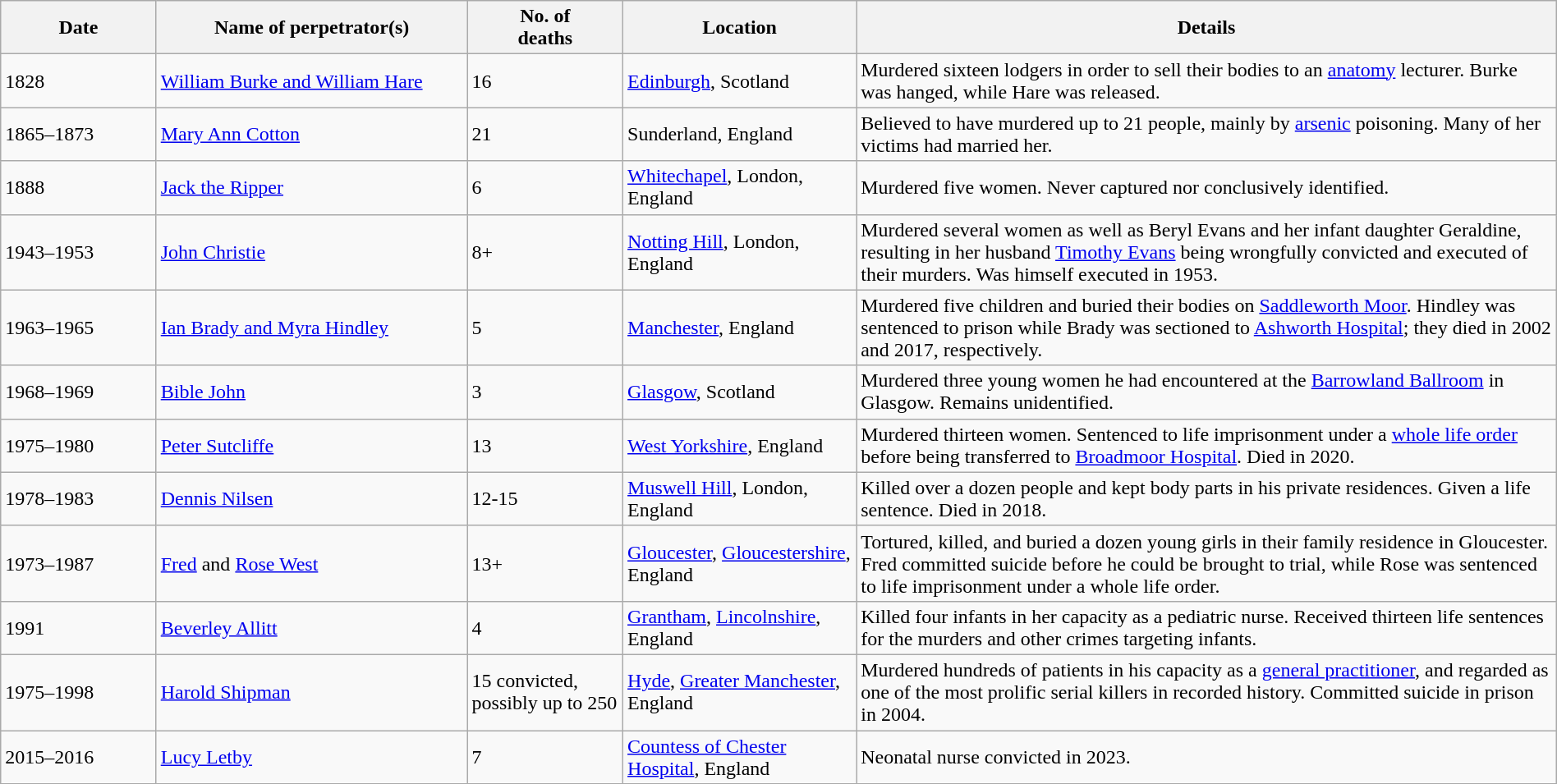<table class="wikitable" width="100%">
<tr>
<th width="10%">Date</th>
<th width="20%">Name of perpetrator(s)</th>
<th width="10%">No. of<br>deaths</th>
<th width="15%">Location</th>
<th width="45%">Details</th>
</tr>
<tr>
<td>1828</td>
<td><a href='#'>William Burke and William Hare</a></td>
<td>16</td>
<td><a href='#'>Edinburgh</a>, Scotland</td>
<td>Murdered sixteen lodgers in order to sell their bodies to an <a href='#'>anatomy</a> lecturer. Burke was hanged, while Hare was released.</td>
</tr>
<tr>
<td>1865–1873</td>
<td><a href='#'>Mary Ann Cotton</a></td>
<td>21</td>
<td>Sunderland, England</td>
<td>Believed to have murdered up to 21 people, mainly by <a href='#'>arsenic</a> poisoning. Many of her victims had married her.</td>
</tr>
<tr>
<td>1888</td>
<td><a href='#'>Jack the Ripper</a></td>
<td>6</td>
<td><a href='#'>Whitechapel</a>, London, England</td>
<td>Murdered five women. Never captured nor conclusively identified.</td>
</tr>
<tr>
<td>1943–1953</td>
<td><a href='#'>John Christie</a></td>
<td>8+</td>
<td><a href='#'>Notting Hill</a>, London, England</td>
<td>Murdered several women as well as Beryl Evans and her infant daughter Geraldine, resulting in her husband <a href='#'>Timothy Evans</a> being wrongfully convicted and executed of their murders. Was himself executed in 1953.</td>
</tr>
<tr>
<td>1963–1965</td>
<td><a href='#'>Ian Brady and Myra Hindley</a></td>
<td>5</td>
<td><a href='#'>Manchester</a>, England</td>
<td>Murdered five children and buried their bodies on <a href='#'>Saddleworth Moor</a>. Hindley was sentenced to prison while Brady was sectioned to <a href='#'>Ashworth Hospital</a>; they died in 2002 and 2017, respectively.</td>
</tr>
<tr>
<td>1968–1969</td>
<td><a href='#'>Bible John</a></td>
<td>3</td>
<td><a href='#'>Glasgow</a>, Scotland</td>
<td>Murdered three young women he had encountered at the <a href='#'>Barrowland Ballroom</a> in Glasgow. Remains unidentified.</td>
</tr>
<tr>
<td>1975–1980</td>
<td><a href='#'>Peter Sutcliffe</a></td>
<td>13</td>
<td><a href='#'>West Yorkshire</a>, England</td>
<td>Murdered thirteen women. Sentenced to life imprisonment under a <a href='#'>whole life order</a> before being transferred to <a href='#'>Broadmoor Hospital</a>. Died in 2020.</td>
</tr>
<tr>
<td>1978–1983</td>
<td><a href='#'>Dennis Nilsen</a></td>
<td>12-15</td>
<td><a href='#'>Muswell Hill</a>, London, England</td>
<td>Killed over a dozen people and kept body parts in his private residences. Given a life sentence. Died in 2018.</td>
</tr>
<tr>
<td>1973–1987</td>
<td><a href='#'>Fred</a> and <a href='#'>Rose West</a></td>
<td>13+</td>
<td><a href='#'>Gloucester</a>, <a href='#'>Gloucestershire</a>, England</td>
<td>Tortured, killed, and buried a dozen young girls in their family residence in Gloucester. Fred committed suicide before he could be brought to trial, while Rose was sentenced to life imprisonment under a whole life order.</td>
</tr>
<tr>
<td>1991</td>
<td><a href='#'>Beverley Allitt</a></td>
<td>4</td>
<td><a href='#'>Grantham</a>, <a href='#'>Lincolnshire</a>, England</td>
<td>Killed four infants in her capacity as a pediatric nurse. Received thirteen life sentences for the murders and other crimes targeting infants.</td>
</tr>
<tr>
<td>1975–1998</td>
<td><a href='#'>Harold Shipman</a></td>
<td>15 convicted, possibly up to 250</td>
<td><a href='#'>Hyde</a>, <a href='#'>Greater Manchester</a>, England</td>
<td>Murdered hundreds of patients in his capacity as a <a href='#'>general practitioner</a>, and regarded as one of the most prolific serial killers in recorded history. Committed suicide in prison in 2004.</td>
</tr>
<tr>
<td>2015–2016</td>
<td><a href='#'>Lucy Letby</a></td>
<td>7</td>
<td><a href='#'>Countess of Chester Hospital</a>, England</td>
<td>Neonatal nurse convicted in 2023.</td>
</tr>
<tr>
</tr>
</table>
